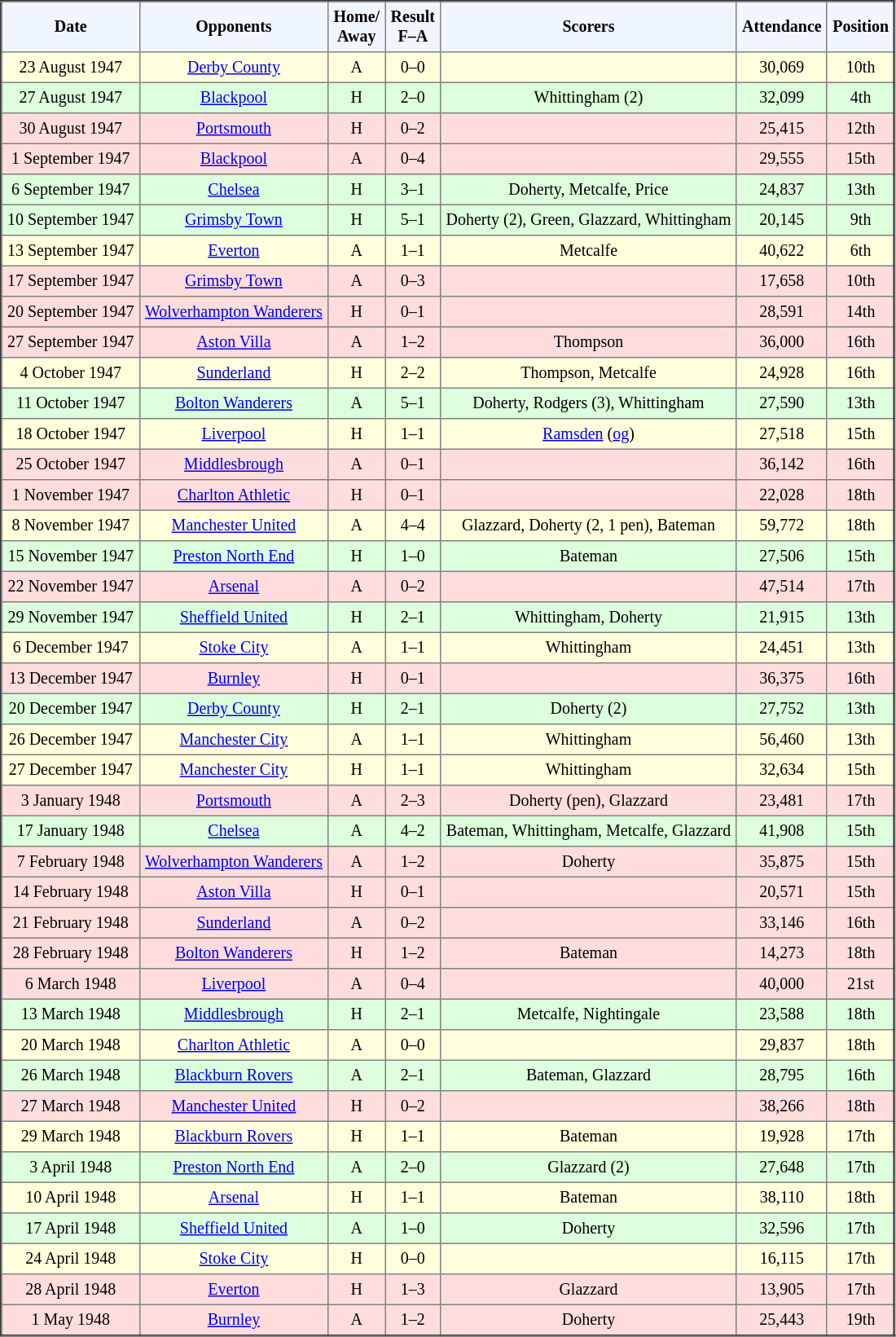<table border="2" cellpadding="4" style="border-collapse:collapse; text-align:center; font-size:smaller;">
<tr style="background:#f0f6ff;">
<th><strong>Date</strong></th>
<th><strong>Opponents</strong></th>
<th><strong>Home/<br>Away</strong></th>
<th><strong>Result<br>F–A</strong></th>
<th><strong>Scorers</strong></th>
<th><strong>Attendance</strong></th>
<th><strong>Position</strong></th>
</tr>
<tr bgcolor="#ffffdd">
<td>23 August 1947</td>
<td><a href='#'>Derby County</a></td>
<td>A</td>
<td>0–0</td>
<td></td>
<td>30,069</td>
<td>10th</td>
</tr>
<tr bgcolor="#ddffdd">
<td>27 August 1947</td>
<td><a href='#'>Blackpool</a></td>
<td>H</td>
<td>2–0</td>
<td>Whittingham (2)</td>
<td>32,099</td>
<td>4th</td>
</tr>
<tr bgcolor="#ffdddd">
<td>30 August 1947</td>
<td><a href='#'>Portsmouth</a></td>
<td>H</td>
<td>0–2</td>
<td></td>
<td>25,415</td>
<td>12th</td>
</tr>
<tr bgcolor="#ffdddd">
<td>1 September 1947</td>
<td><a href='#'>Blackpool</a></td>
<td>A</td>
<td>0–4</td>
<td></td>
<td>29,555</td>
<td>15th</td>
</tr>
<tr bgcolor="#ddffdd">
<td>6 September 1947</td>
<td><a href='#'>Chelsea</a></td>
<td>H</td>
<td>3–1</td>
<td>Doherty, Metcalfe, Price</td>
<td>24,837</td>
<td>13th</td>
</tr>
<tr bgcolor="#ddffdd">
<td>10 September 1947</td>
<td><a href='#'>Grimsby Town</a></td>
<td>H</td>
<td>5–1</td>
<td>Doherty (2), Green, Glazzard, Whittingham</td>
<td>20,145</td>
<td>9th</td>
</tr>
<tr bgcolor="#ffffdd">
<td>13 September 1947</td>
<td><a href='#'>Everton</a></td>
<td>A</td>
<td>1–1</td>
<td>Metcalfe</td>
<td>40,622</td>
<td>6th</td>
</tr>
<tr bgcolor="#ffdddd">
<td>17 September 1947</td>
<td><a href='#'>Grimsby Town</a></td>
<td>A</td>
<td>0–3</td>
<td></td>
<td>17,658</td>
<td>10th</td>
</tr>
<tr bgcolor="#ffdddd">
<td>20 September 1947</td>
<td><a href='#'>Wolverhampton Wanderers</a></td>
<td>H</td>
<td>0–1</td>
<td></td>
<td>28,591</td>
<td>14th</td>
</tr>
<tr bgcolor="#ffdddd">
<td>27 September 1947</td>
<td><a href='#'>Aston Villa</a></td>
<td>A</td>
<td>1–2</td>
<td>Thompson</td>
<td>36,000</td>
<td>16th</td>
</tr>
<tr bgcolor="#ffffdd">
<td>4 October 1947</td>
<td><a href='#'>Sunderland</a></td>
<td>H</td>
<td>2–2</td>
<td>Thompson, Metcalfe</td>
<td>24,928</td>
<td>16th</td>
</tr>
<tr bgcolor="#ddffdd">
<td>11 October 1947</td>
<td><a href='#'>Bolton Wanderers</a></td>
<td>A</td>
<td>5–1</td>
<td>Doherty, Rodgers (3), Whittingham</td>
<td>27,590</td>
<td>13th</td>
</tr>
<tr bgcolor="#ffffdd">
<td>18 October 1947</td>
<td><a href='#'>Liverpool</a></td>
<td>H</td>
<td>1–1</td>
<td><a href='#'>Ramsden</a> (<a href='#'>og</a>)</td>
<td>27,518</td>
<td>15th</td>
</tr>
<tr bgcolor="#ffdddd">
<td>25 October 1947</td>
<td><a href='#'>Middlesbrough</a></td>
<td>A</td>
<td>0–1</td>
<td></td>
<td>36,142</td>
<td>16th</td>
</tr>
<tr bgcolor="#ffdddd">
<td>1 November 1947</td>
<td><a href='#'>Charlton Athletic</a></td>
<td>H</td>
<td>0–1</td>
<td></td>
<td>22,028</td>
<td>18th</td>
</tr>
<tr bgcolor="#ffffdd">
<td>8 November 1947</td>
<td><a href='#'>Manchester United</a></td>
<td>A</td>
<td>4–4</td>
<td>Glazzard, Doherty (2, 1 pen), Bateman</td>
<td>59,772</td>
<td>18th</td>
</tr>
<tr bgcolor="#ddffdd">
<td>15 November 1947</td>
<td><a href='#'>Preston North End</a></td>
<td>H</td>
<td>1–0</td>
<td>Bateman</td>
<td>27,506</td>
<td>15th</td>
</tr>
<tr bgcolor="#ffdddd">
<td>22 November 1947</td>
<td><a href='#'>Arsenal</a></td>
<td>A</td>
<td>0–2</td>
<td></td>
<td>47,514</td>
<td>17th</td>
</tr>
<tr bgcolor="#ddffdd">
<td>29 November 1947</td>
<td><a href='#'>Sheffield United</a></td>
<td>H</td>
<td>2–1</td>
<td>Whittingham, Doherty</td>
<td>21,915</td>
<td>13th</td>
</tr>
<tr bgcolor="#ffffdd">
<td>6 December 1947</td>
<td><a href='#'>Stoke City</a></td>
<td>A</td>
<td>1–1</td>
<td>Whittingham</td>
<td>24,451</td>
<td>13th</td>
</tr>
<tr bgcolor="#ffdddd">
<td>13 December 1947</td>
<td><a href='#'>Burnley</a></td>
<td>H</td>
<td>0–1</td>
<td></td>
<td>36,375</td>
<td>16th</td>
</tr>
<tr bgcolor="#ddffdd">
<td>20 December 1947</td>
<td><a href='#'>Derby County</a></td>
<td>H</td>
<td>2–1</td>
<td>Doherty (2)</td>
<td>27,752</td>
<td>13th</td>
</tr>
<tr bgcolor="#ffffdd">
<td>26 December 1947</td>
<td><a href='#'>Manchester City</a></td>
<td>A</td>
<td>1–1</td>
<td>Whittingham</td>
<td>56,460</td>
<td>13th</td>
</tr>
<tr bgcolor="#ffffdd">
<td>27 December 1947</td>
<td><a href='#'>Manchester City</a></td>
<td>H</td>
<td>1–1</td>
<td>Whittingham</td>
<td>32,634</td>
<td>15th</td>
</tr>
<tr bgcolor="#ffdddd">
<td>3 January 1948</td>
<td><a href='#'>Portsmouth</a></td>
<td>A</td>
<td>2–3</td>
<td>Doherty (pen), Glazzard</td>
<td>23,481</td>
<td>17th</td>
</tr>
<tr bgcolor="#ddffdd">
<td>17 January 1948</td>
<td><a href='#'>Chelsea</a></td>
<td>A</td>
<td>4–2</td>
<td>Bateman, Whittingham, Metcalfe, Glazzard</td>
<td>41,908</td>
<td>15th</td>
</tr>
<tr bgcolor="#ffdddd">
<td>7 February 1948</td>
<td><a href='#'>Wolverhampton Wanderers</a></td>
<td>A</td>
<td>1–2</td>
<td>Doherty</td>
<td>35,875</td>
<td>15th</td>
</tr>
<tr bgcolor="#ffdddd">
<td>14 February 1948</td>
<td><a href='#'>Aston Villa</a></td>
<td>H</td>
<td>0–1</td>
<td></td>
<td>20,571</td>
<td>15th</td>
</tr>
<tr bgcolor="#ffdddd">
<td>21 February 1948</td>
<td><a href='#'>Sunderland</a></td>
<td>A</td>
<td>0–2</td>
<td></td>
<td>33,146</td>
<td>16th</td>
</tr>
<tr bgcolor="#ffdddd">
<td>28 February 1948</td>
<td><a href='#'>Bolton Wanderers</a></td>
<td>H</td>
<td>1–2</td>
<td>Bateman</td>
<td>14,273</td>
<td>18th</td>
</tr>
<tr bgcolor="#ffdddd">
<td>6 March 1948</td>
<td><a href='#'>Liverpool</a></td>
<td>A</td>
<td>0–4</td>
<td></td>
<td>40,000</td>
<td>21st</td>
</tr>
<tr bgcolor="#ddffdd">
<td>13 March 1948</td>
<td><a href='#'>Middlesbrough</a></td>
<td>H</td>
<td>2–1</td>
<td>Metcalfe, Nightingale</td>
<td>23,588</td>
<td>18th</td>
</tr>
<tr bgcolor="#ffffdd">
<td>20 March 1948</td>
<td><a href='#'>Charlton Athletic</a></td>
<td>A</td>
<td>0–0</td>
<td></td>
<td>29,837</td>
<td>18th</td>
</tr>
<tr bgcolor="#ddffdd">
<td>26 March 1948</td>
<td><a href='#'>Blackburn Rovers</a></td>
<td>A</td>
<td>2–1</td>
<td>Bateman, Glazzard</td>
<td>28,795</td>
<td>16th</td>
</tr>
<tr bgcolor="#ffdddd">
<td>27 March 1948</td>
<td><a href='#'>Manchester United</a></td>
<td>H</td>
<td>0–2</td>
<td></td>
<td>38,266</td>
<td>18th</td>
</tr>
<tr bgcolor="#ffffdd">
<td>29 March 1948</td>
<td><a href='#'>Blackburn Rovers</a></td>
<td>H</td>
<td>1–1</td>
<td>Bateman</td>
<td>19,928</td>
<td>17th</td>
</tr>
<tr bgcolor="#ddffdd">
<td>3 April 1948</td>
<td><a href='#'>Preston North End</a></td>
<td>A</td>
<td>2–0</td>
<td>Glazzard (2)</td>
<td>27,648</td>
<td>17th</td>
</tr>
<tr bgcolor="#ffffdd">
<td>10 April 1948</td>
<td><a href='#'>Arsenal</a></td>
<td>H</td>
<td>1–1</td>
<td>Bateman</td>
<td>38,110</td>
<td>18th</td>
</tr>
<tr bgcolor="#ddffdd">
<td>17 April 1948</td>
<td><a href='#'>Sheffield United</a></td>
<td>A</td>
<td>1–0</td>
<td>Doherty</td>
<td>32,596</td>
<td>17th</td>
</tr>
<tr bgcolor="#ffffdd">
<td>24 April 1948</td>
<td><a href='#'>Stoke City</a></td>
<td>H</td>
<td>0–0</td>
<td></td>
<td>16,115</td>
<td>17th</td>
</tr>
<tr bgcolor="#ffdddd">
<td>28 April 1948</td>
<td><a href='#'>Everton</a></td>
<td>H</td>
<td>1–3</td>
<td>Glazzard</td>
<td>13,905</td>
<td>17th</td>
</tr>
<tr bgcolor="#ffdddd">
<td>1 May 1948</td>
<td><a href='#'>Burnley</a></td>
<td>A</td>
<td>1–2</td>
<td>Doherty</td>
<td>25,443</td>
<td>19th</td>
</tr>
</table>
